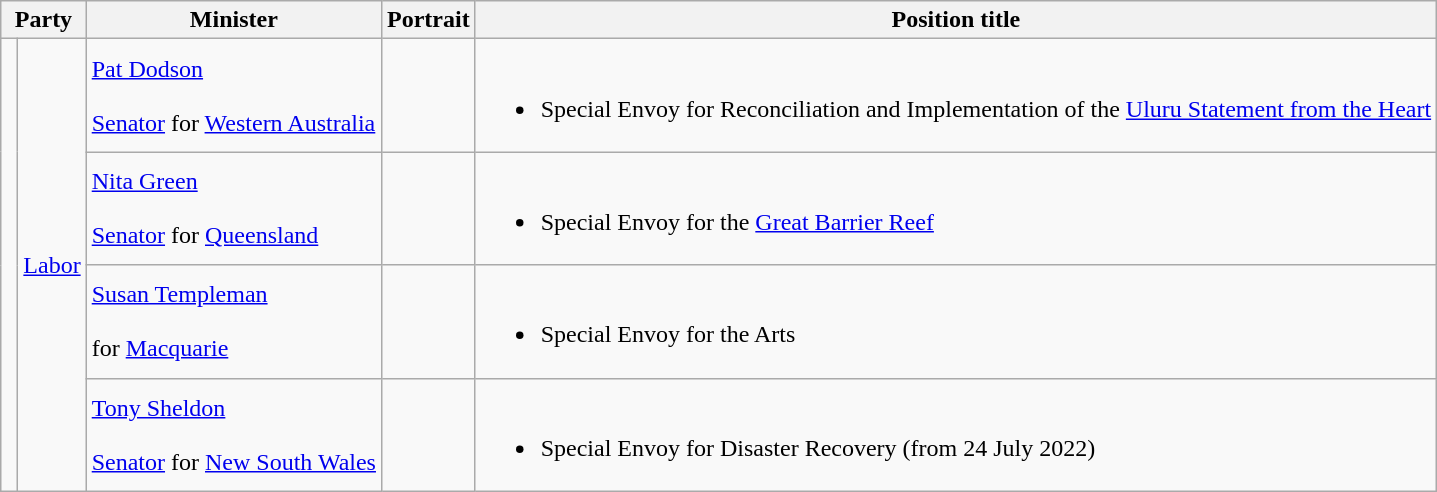<table class="wikitable sortable">
<tr>
<th colspan="2">Party</th>
<th>Minister</th>
<th>Portrait</th>
<th>Position title</th>
</tr>
<tr>
<td rowspan="4" > </td>
<td rowspan=4><a href='#'>Labor</a></td>
<td><a href='#'>Pat Dodson</a> <br><br><a href='#'>Senator</a> for <a href='#'>Western Australia</a><br></td>
<td></td>
<td><br><ul><li>Special Envoy for Reconciliation and Implementation of the <a href='#'>Uluru Statement from the Heart</a> </li></ul></td>
</tr>
<tr>
<td><a href='#'>Nita Green</a> <br><br><a href='#'>Senator</a> for <a href='#'>Queensland</a><br></td>
<td></td>
<td><br><ul><li>Special Envoy for the <a href='#'>Great Barrier Reef</a></li></ul></td>
</tr>
<tr>
<td><a href='#'>Susan Templeman</a><br><br> for <a href='#'>Macquarie</a><br></td>
<td></td>
<td><br><ul><li>Special Envoy for the Arts</li></ul></td>
</tr>
<tr>
<td><a href='#'>Tony Sheldon</a> <br><br><a href='#'>Senator</a> for <a href='#'>New South Wales</a><br></td>
<td></td>
<td><br><ul><li>Special Envoy for Disaster Recovery (from 24 July 2022)</li></ul></td>
</tr>
</table>
